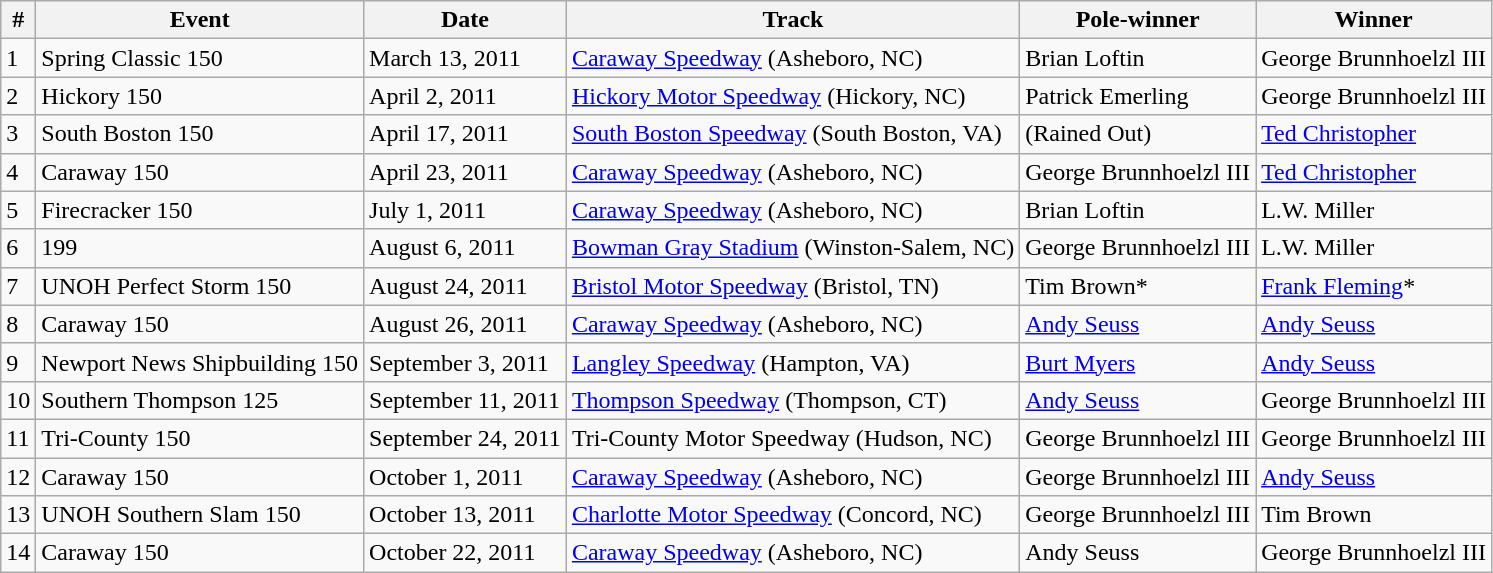<table class="wikitable">
<tr>
<th>#</th>
<th>Event</th>
<th>Date</th>
<th>Track</th>
<th>Pole-winner</th>
<th>Winner</th>
</tr>
<tr>
<td>1</td>
<td>Spring Classic 150</td>
<td>March 13, 2011</td>
<td><a href='#'>Caraway Speedway</a> (Asheboro, NC)</td>
<td>Brian Loftin</td>
<td>George Brunnhoelzl III</td>
</tr>
<tr>
<td>2</td>
<td>Hickory 150</td>
<td>April 2, 2011</td>
<td><a href='#'>Hickory Motor Speedway</a> (Hickory, NC)</td>
<td>Patrick Emerling</td>
<td>George Brunnhoelzl III</td>
</tr>
<tr>
<td>3</td>
<td>South Boston 150</td>
<td>April 17, 2011</td>
<td><a href='#'>South Boston Speedway</a> (South Boston, VA)</td>
<td>(Rained Out)</td>
<td><a href='#'>Ted Christopher</a></td>
</tr>
<tr>
<td>4</td>
<td>Caraway 150</td>
<td>April 23, 2011</td>
<td><a href='#'>Caraway Speedway</a> (Asheboro, NC)</td>
<td>George Brunnhoelzl III</td>
<td><a href='#'>Ted Christopher</a></td>
</tr>
<tr>
<td>5</td>
<td>Firecracker 150</td>
<td>July 1, 2011</td>
<td><a href='#'>Caraway Speedway</a> (Asheboro, NC)</td>
<td>Brian Loftin</td>
<td>L.W. Miller</td>
</tr>
<tr>
<td>6</td>
<td> 199</td>
<td>August 6, 2011</td>
<td><a href='#'>Bowman Gray Stadium</a> (Winston-Salem, NC)</td>
<td>George Brunnhoelzl III</td>
<td>L.W. Miller</td>
</tr>
<tr>
<td>7</td>
<td>UNOH Perfect Storm 150</td>
<td>August 24, 2011</td>
<td><a href='#'>Bristol Motor Speedway</a> (Bristol, TN)</td>
<td>Tim Brown*</td>
<td><a href='#'>Frank Fleming</a>*</td>
</tr>
<tr>
<td>8</td>
<td>Caraway 150</td>
<td>August 26, 2011</td>
<td><a href='#'>Caraway Speedway</a> (Asheboro, NC)</td>
<td><a href='#'>Andy Seuss</a></td>
<td><a href='#'>Andy Seuss</a></td>
</tr>
<tr>
<td>9</td>
<td>Newport News Shipbuilding 150</td>
<td>September 3, 2011</td>
<td><a href='#'>Langley Speedway</a> (Hampton, VA)</td>
<td><a href='#'>Burt Myers</a></td>
<td><a href='#'>Andy Seuss</a></td>
</tr>
<tr>
<td>10</td>
<td>Southern Thompson 125</td>
<td>September 11, 2011</td>
<td><a href='#'>Thompson Speedway</a> (Thompson, CT)</td>
<td><a href='#'>Andy Seuss</a></td>
<td>George Brunnhoelzl III</td>
</tr>
<tr>
<td>11</td>
<td>Tri-County 150</td>
<td>September 24, 2011</td>
<td>Tri-County Motor Speedway (Hudson, NC)</td>
<td>George Brunnhoelzl III</td>
<td>George Brunnhoelzl III</td>
</tr>
<tr>
<td>12</td>
<td>Caraway 150</td>
<td>October 1, 2011</td>
<td><a href='#'>Caraway Speedway</a> (Asheboro, NC)</td>
<td>George Brunnhoelzl III</td>
<td><a href='#'>Andy Seuss</a></td>
</tr>
<tr>
<td>13</td>
<td>UNOH Southern Slam 150</td>
<td>October 13, 2011</td>
<td><a href='#'>Charlotte Motor Speedway</a> (Concord, NC)</td>
<td>George Brunnhoelzl III</td>
<td>Tim Brown</td>
</tr>
<tr>
<td>14</td>
<td>Caraway 150</td>
<td>October 22, 2011</td>
<td><a href='#'>Caraway Speedway</a> (Asheboro, NC)</td>
<td>Andy Seuss</td>
<td>George Brunnhoelzl III</td>
</tr>
</table>
